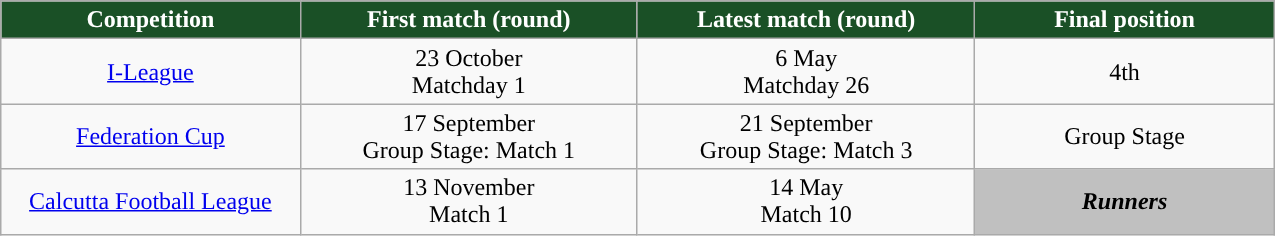<table class="wikitable" style="text-align:center; width:850px;">
<tr>
<th style="text-align:center; width:150px; background:#1A5026; color:#FFFFFF; ">Competition</th>
<th style="text-align:center; width:170px; background:#1A5026; color:#FFFFFF; ">First match (round)</th>
<th style="text-align:center; width:170px; background:#1A5026; color:#FFFFFF; ">Latest match (round)</th>
<th style="text-align:center; width:150px; background:#1A5026; color:#FFFFFF; ">Final position</th>
</tr>
<tr>
<td style="text-align:center;"><a href='#'>I-League</a></td>
<td>23 October <br> Matchday 1</td>
<td>6 May <br> Matchday 26</td>
<td>4th</td>
</tr>
<tr>
<td style="text-align:center;"><a href='#'>Federation Cup</a></td>
<td>17 September <br> Group Stage: Match 1</td>
<td>21 September <br> Group Stage: Match 3</td>
<td>Group Stage</td>
</tr>
<tr>
<td style="text-align:center;"><a href='#'>Calcutta Football League</a></td>
<td>13 November<br>Match 1</td>
<td>14 May<br>Match 10</td>
<th style="background:Silver"><em>Runners</em></th>
</tr>
</table>
